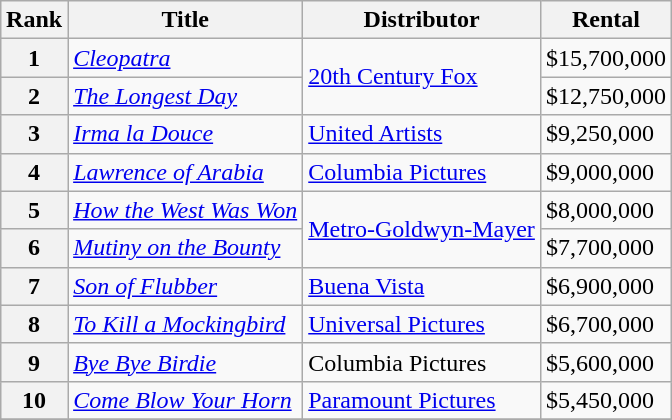<table class="wikitable sortable" style="margin:auto; margin:auto;">
<tr>
<th>Rank</th>
<th>Title</th>
<th>Distributor</th>
<th>Rental</th>
</tr>
<tr>
<th style="text-align:center;">1</th>
<td><em><a href='#'>Cleopatra</a></em></td>
<td rowspan="2"><a href='#'>20th Century Fox</a></td>
<td>$15,700,000</td>
</tr>
<tr>
<th style="text-align:center;">2</th>
<td><em><a href='#'>The Longest Day</a></em></td>
<td>$12,750,000</td>
</tr>
<tr>
<th style="text-align:center;">3</th>
<td><em><a href='#'>Irma la Douce</a></em></td>
<td><a href='#'>United Artists</a></td>
<td>$9,250,000</td>
</tr>
<tr>
<th style="text-align:center;">4</th>
<td><em><a href='#'>Lawrence of Arabia</a></em></td>
<td><a href='#'>Columbia Pictures</a></td>
<td>$9,000,000</td>
</tr>
<tr>
<th style="text-align:center;">5</th>
<td><em><a href='#'>How the West Was Won</a></em></td>
<td rowspan="2"><a href='#'>Metro-Goldwyn-Mayer</a></td>
<td>$8,000,000</td>
</tr>
<tr>
<th style="text-align:center;">6</th>
<td><em><a href='#'>Mutiny on the Bounty</a></em></td>
<td>$7,700,000</td>
</tr>
<tr>
<th style="text-align:center;">7</th>
<td><em><a href='#'>Son of Flubber</a></em></td>
<td><a href='#'>Buena Vista</a></td>
<td>$6,900,000</td>
</tr>
<tr>
<th style="text-align:center;">8</th>
<td><em><a href='#'>To Kill a Mockingbird</a></em></td>
<td><a href='#'>Universal Pictures</a></td>
<td>$6,700,000</td>
</tr>
<tr>
<th style="text-align:center;">9</th>
<td><em><a href='#'>Bye Bye Birdie</a></em></td>
<td>Columbia Pictures</td>
<td>$5,600,000</td>
</tr>
<tr>
<th style="text-align:center;">10</th>
<td><em><a href='#'>Come Blow Your Horn</a></em></td>
<td><a href='#'>Paramount Pictures</a></td>
<td>$5,450,000</td>
</tr>
<tr>
</tr>
</table>
